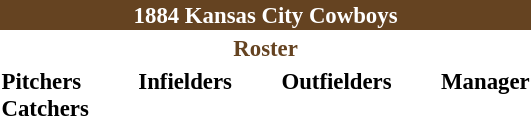<table class="toccolours" style="font-size: 95%;">
<tr>
<th colspan="10" style="background-color: #654321; color: white; text-align: center;">1884 Kansas City Cowboys</th>
</tr>
<tr>
<td colspan="10" style="background-color: white; color: #654321; text-align: center;"><strong>Roster</strong></td>
</tr>
<tr>
<td valign="top"><strong>Pitchers</strong><br>






<strong>Catchers</strong>



</td>
<td width="25px"></td>
<td valign="top"><strong>Infielders</strong><br>





















</td>
<td width="25px"></td>
<td valign="top"><strong>Outfielders</strong><br>















</td>
<td width="25px"></td>
<td valign="top"><strong>Manager</strong><br>

</td>
</tr>
</table>
